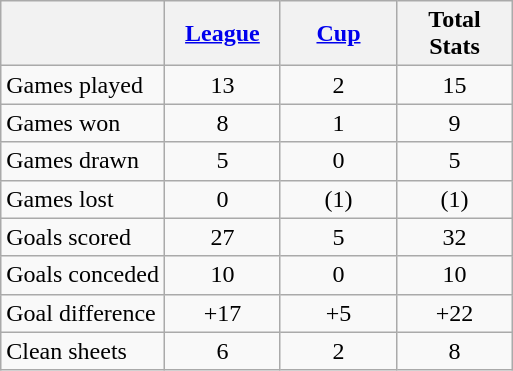<table class="wikitable" style="text-align: center;">
<tr>
<th></th>
<th style="width:70px;"><a href='#'>League</a></th>
<th style="width:70px;"><a href='#'>Cup</a></th>
<th style="width:70px;">Total Stats</th>
</tr>
<tr>
<td align=left>Games played</td>
<td>13</td>
<td>2</td>
<td>15</td>
</tr>
<tr>
<td align=left>Games won</td>
<td>8</td>
<td>1</td>
<td>9</td>
</tr>
<tr>
<td align=left>Games drawn</td>
<td>5</td>
<td>0</td>
<td>5</td>
</tr>
<tr>
<td align=left>Games lost</td>
<td>0</td>
<td>(1)</td>
<td>(1)</td>
</tr>
<tr>
<td align=left>Goals scored</td>
<td>27</td>
<td>5</td>
<td>32</td>
</tr>
<tr>
<td align=left>Goals conceded</td>
<td>10</td>
<td>0</td>
<td>10</td>
</tr>
<tr>
<td align=left>Goal difference</td>
<td>+17</td>
<td>+5</td>
<td>+22</td>
</tr>
<tr>
<td align=left>Clean sheets</td>
<td>6</td>
<td>2</td>
<td>8</td>
</tr>
</table>
